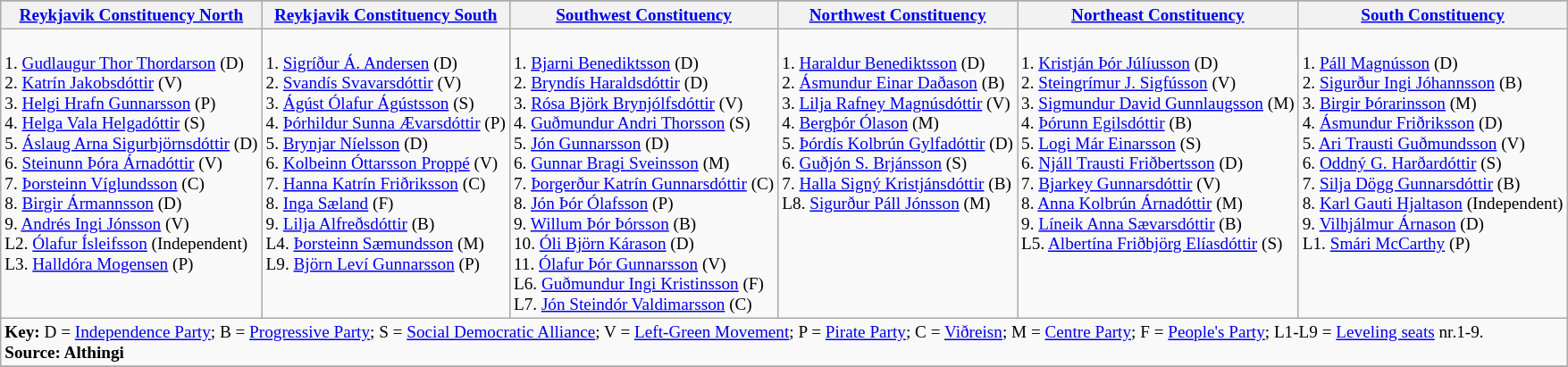<table class="wikitable" style="font-size: 80%;">
<tr>
</tr>
<tr>
<th><a href='#'>Reykjavik Constituency North</a></th>
<th><a href='#'>Reykjavik Constituency South</a></th>
<th><a href='#'>Southwest Constituency</a></th>
<th><a href='#'>Northwest Constituency</a></th>
<th><a href='#'>Northeast Constituency</a></th>
<th><a href='#'>South Constituency</a></th>
</tr>
<tr>
<td style="vertical-align:top;"><br>1. <a href='#'>Gudlaugur Thor Thordarson</a> (D)<br>
2. <a href='#'>Katrín Jakobsdóttir</a> (V)<br>
3. <a href='#'>Helgi Hrafn Gunnarsson</a> (P)<br>
4. <a href='#'>Helga Vala Helgadóttir</a> (S)<br>
5. <a href='#'>Áslaug Arna Sigurbjörnsdóttir</a> (D)<br>
6. <a href='#'>Steinunn Þóra Árnadóttir</a> (V)<br>
7. <a href='#'>Þorsteinn Víglundsson</a> (C)<br>
8. <a href='#'>Birgir Ármannsson</a> (D)<br>
9. <a href='#'>Andrés Ingi Jónsson</a> (V)<br>L2. <a href='#'>Ólafur Ísleifsson</a> (Independent)<br>
L3. <a href='#'>Halldóra Mogensen</a> (P)</td>
<td style="vertical-align:top;"><br>1. <a href='#'>Sigríður Á. Andersen</a> (D)<br>
2. <a href='#'>Svandís Svavarsdóttir</a> (V)<br>
3. <a href='#'>Ágúst Ólafur Ágústsson</a> (S)<br>
4. <a href='#'>Þórhildur Sunna Ævarsdóttir</a> (P)<br>
5. <a href='#'>Brynjar Níelsson</a> (D)<br>
6. <a href='#'>Kolbeinn Óttarsson Proppé</a> (V)<br>
7. <a href='#'>Hanna Katrín Friðriksson</a> (C)<br>
8. <a href='#'>Inga Sæland</a> (F)<br>
9. <a href='#'>Lilja Alfreðsdóttir</a> (B)<br>L4. <a href='#'>Þorsteinn Sæmundsson</a> (M)<br>
L9. <a href='#'>Björn Leví Gunnarsson</a> (P)</td>
<td style="vertical-align:top;"><br>1. <a href='#'>Bjarni Benediktsson</a> (D)<br>
2. <a href='#'>Bryndís Haraldsdóttir</a> (D)<br>
3. <a href='#'>Rósa Björk Brynjólfsdóttir</a> (V)<br>
4. <a href='#'>Guðmundur Andri Thorsson</a> (S)<br>
5. <a href='#'>Jón Gunnarsson</a> (D)<br>
6. <a href='#'>Gunnar Bragi Sveinsson</a> (M)<br>
7. <a href='#'>Þorgerður Katrín Gunnarsdóttir</a> (C)<br>
8. <a href='#'>Jón Þór Ólafsson</a> (P)<br>
9. <a href='#'>Willum Þór Þórsson</a> (B)<br>
10. <a href='#'>Óli Björn Kárason</a> (D)<br>
11. <a href='#'>Ólafur Þór Gunnarsson</a> (V)<br>L6. <a href='#'>Guðmundur Ingi Kristinsson</a> (F)<br>
L7. <a href='#'>Jón Steindór Valdimarsson</a> (C)</td>
<td style="vertical-align:top;"><br>1. <a href='#'>Haraldur Benediktsson</a> (D)<br>
2. <a href='#'>Ásmundur Einar Daðason</a> (B)<br>
3. <a href='#'>Lilja Rafney Magnúsdóttir</a> (V)<br>
4. <a href='#'>Bergþór Ólason</a> (M)<br>
5. <a href='#'>Þórdís Kolbrún Gylfadóttir</a> (D)<br>
6. <a href='#'>Guðjón S. Brjánsson</a> (S)<br>
7. <a href='#'>Halla Signý Kristjánsdóttir</a> (B)<br>L8. <a href='#'>Sigurður Páll Jónsson</a> (M)</td>
<td style="vertical-align:top;"><br>1. <a href='#'>Kristján Þór Júlíusson</a> (D)<br>
2. <a href='#'>Steingrímur J. Sigfússon</a> (V)<br>
3. <a href='#'>Sigmundur David Gunnlaugsson</a> (M)<br>
4. <a href='#'>Þórunn Egilsdóttir</a> (B)<br>
5. <a href='#'>Logi Már Einarsson</a> (S)<br>
6. <a href='#'>Njáll Trausti Friðbertsson</a> (D)<br>
7. <a href='#'>Bjarkey Gunnarsdóttir</a> (V)<br>
8. <a href='#'>Anna Kolbrún Árnadóttir</a> (M)<br>
9. <a href='#'>Líneik Anna Sævarsdóttir</a> (B)<br>L5. <a href='#'>Albertína Friðbjörg Elíasdóttir</a> (S)</td>
<td style="vertical-align:top;"><br>1. <a href='#'>Páll Magnússon</a> (D)<br>
2. <a href='#'>Sigurður Ingi Jóhannsson</a> (B)<br>
3. <a href='#'>Birgir Þórarinsson</a> (M)<br>
4. <a href='#'>Ásmundur Friðriksson</a> (D)<br>
5. <a href='#'>Ari Trausti Guðmundsson</a> (V)<br>
6. <a href='#'>Oddný G. Harðardóttir</a> (S)<br>
7. <a href='#'>Silja Dögg Gunnarsdóttir</a> (B)<br>
8. <a href='#'>Karl Gauti Hjaltason</a> (Independent)<br>
9. <a href='#'>Vilhjálmur Árnason</a> (D)<br>L1. <a href='#'>Smári McCarthy</a> (P)</td>
</tr>
<tr>
<td colspan=6><strong>Key:</strong> D = <a href='#'>Independence Party</a>; B = <a href='#'>Progressive Party</a>; S = <a href='#'>Social Democratic Alliance</a>; V = <a href='#'>Left-Green Movement</a>; P = <a href='#'>Pirate Party</a>; C = <a href='#'>Viðreisn</a>; M = <a href='#'>Centre Party</a>; F = <a href='#'>People's Party</a>; L1-L9 = <a href='#'>Leveling seats</a> nr.1-9.<br><strong>Source: Althingi</strong></td>
</tr>
<tr>
</tr>
</table>
